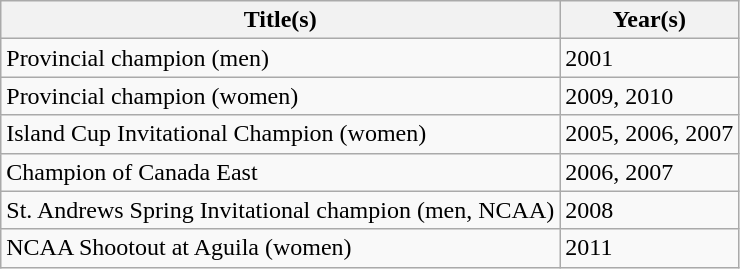<table class = "wikitable">
<tr>
<th>Title(s)</th>
<th>Year(s)</th>
</tr>
<tr>
<td>Provincial champion (men)</td>
<td>2001</td>
</tr>
<tr>
<td>Provincial champion (women)</td>
<td>2009, 2010</td>
</tr>
<tr>
<td>Island Cup Invitational Champion (women)</td>
<td>2005, 2006, 2007</td>
</tr>
<tr>
<td>Champion of Canada East</td>
<td>2006, 2007</td>
</tr>
<tr>
<td>St. Andrews Spring Invitational champion (men, NCAA)</td>
<td>2008</td>
</tr>
<tr>
<td>NCAA Shootout at Aguila (women)</td>
<td>2011</td>
</tr>
</table>
